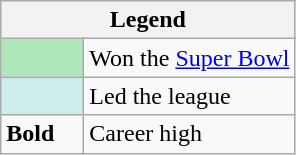<table class="wikitable mw-collapsible mw-collapsed">
<tr>
<th colspan="2">Legend</th>
</tr>
<tr>
<td style="background:#afe6ba; width:3em;"></td>
<td>Won the <a href='#'>Super Bowl</a></td>
</tr>
<tr>
<td style="background:#cfecec; width:3em;"></td>
<td>Led the league</td>
</tr>
<tr>
<td><strong>Bold</strong></td>
<td>Career high</td>
</tr>
</table>
